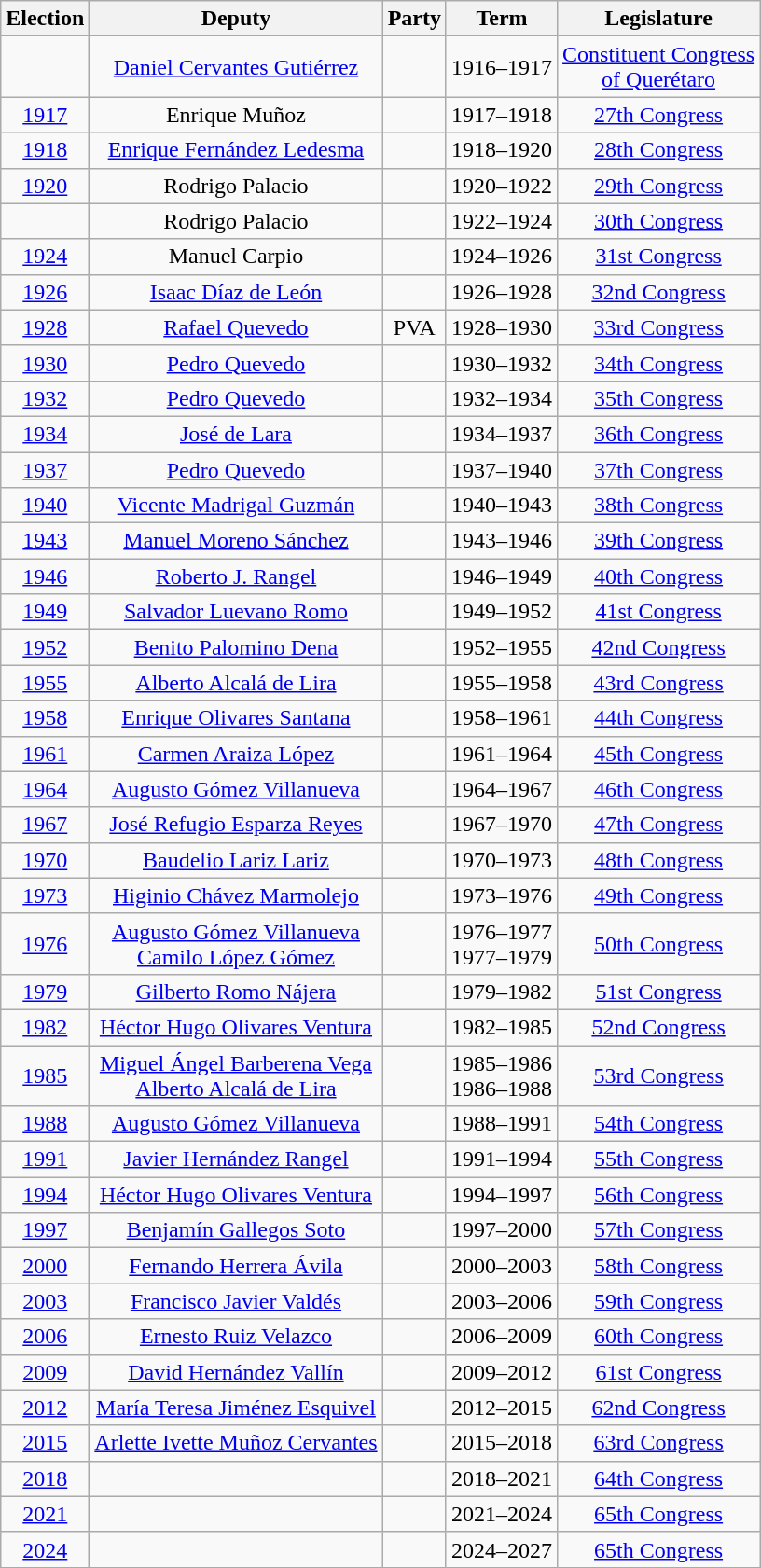<table class="wikitable sortable" style="text-align: center">
<tr>
<th>Election</th>
<th class="unsortable">Deputy</th>
<th class="unsortable">Party</th>
<th class="unsortable">Term</th>
<th class="unsortable">Legislature</th>
</tr>
<tr>
<td></td>
<td><a href='#'>Daniel Cervantes Gutiérrez</a></td>
<td></td>
<td>1916–1917</td>
<td><a href='#'>Constituent Congress<br>of Querétaro</a></td>
</tr>
<tr>
<td><a href='#'>1917</a></td>
<td>Enrique Muñoz</td>
<td></td>
<td>1917–1918</td>
<td><a href='#'>27th Congress</a></td>
</tr>
<tr>
<td><a href='#'>1918</a></td>
<td><a href='#'>Enrique Fernández Ledesma</a></td>
<td></td>
<td>1918–1920</td>
<td><a href='#'>28th Congress</a></td>
</tr>
<tr>
<td><a href='#'>1920</a></td>
<td>Rodrigo Palacio</td>
<td></td>
<td>1920–1922</td>
<td><a href='#'>29th Congress</a></td>
</tr>
<tr>
<td></td>
<td>Rodrigo Palacio</td>
<td></td>
<td>1922–1924</td>
<td><a href='#'>30th Congress</a></td>
</tr>
<tr>
<td><a href='#'>1924</a></td>
<td>Manuel Carpio</td>
<td></td>
<td>1924–1926</td>
<td><a href='#'>31st Congress</a></td>
</tr>
<tr>
<td><a href='#'>1926</a></td>
<td><a href='#'>Isaac Díaz de León</a></td>
<td></td>
<td>1926–1928</td>
<td><a href='#'>32nd Congress</a></td>
</tr>
<tr>
<td><a href='#'>1928</a></td>
<td><a href='#'>Rafael Quevedo</a></td>
<td>PVA</td>
<td>1928–1930</td>
<td><a href='#'>33rd Congress</a></td>
</tr>
<tr>
<td><a href='#'>1930</a></td>
<td><a href='#'>Pedro Quevedo</a></td>
<td></td>
<td>1930–1932</td>
<td><a href='#'>34th Congress</a></td>
</tr>
<tr>
<td><a href='#'>1932</a></td>
<td><a href='#'>Pedro Quevedo</a></td>
<td></td>
<td>1932–1934</td>
<td><a href='#'>35th Congress</a></td>
</tr>
<tr>
<td><a href='#'>1934</a></td>
<td><a href='#'>José de Lara</a></td>
<td></td>
<td>1934–1937</td>
<td><a href='#'>36th Congress</a></td>
</tr>
<tr>
<td><a href='#'>1937</a></td>
<td><a href='#'>Pedro Quevedo</a></td>
<td></td>
<td>1937–1940</td>
<td><a href='#'>37th Congress</a></td>
</tr>
<tr>
<td><a href='#'>1940</a></td>
<td><a href='#'>Vicente Madrigal Guzmán</a></td>
<td></td>
<td>1940–1943</td>
<td><a href='#'>38th Congress</a></td>
</tr>
<tr>
<td><a href='#'>1943</a></td>
<td><a href='#'>Manuel Moreno Sánchez</a></td>
<td></td>
<td>1943–1946</td>
<td><a href='#'>39th Congress</a></td>
</tr>
<tr>
<td><a href='#'>1946</a></td>
<td><a href='#'>Roberto J. Rangel</a></td>
<td></td>
<td>1946–1949</td>
<td><a href='#'>40th Congress</a></td>
</tr>
<tr>
<td><a href='#'>1949</a></td>
<td><a href='#'>Salvador Luevano Romo</a></td>
<td></td>
<td>1949–1952</td>
<td><a href='#'>41st Congress</a></td>
</tr>
<tr>
<td><a href='#'>1952</a></td>
<td><a href='#'>Benito Palomino Dena</a></td>
<td></td>
<td>1952–1955</td>
<td><a href='#'>42nd Congress</a></td>
</tr>
<tr>
<td><a href='#'>1955</a></td>
<td><a href='#'>Alberto Alcalá de Lira</a></td>
<td></td>
<td>1955–1958</td>
<td><a href='#'>43rd Congress</a></td>
</tr>
<tr>
<td><a href='#'>1958</a></td>
<td><a href='#'>Enrique Olivares Santana</a></td>
<td></td>
<td>1958–1961</td>
<td><a href='#'>44th Congress</a></td>
</tr>
<tr>
<td><a href='#'>1961</a></td>
<td><a href='#'>Carmen Araiza López</a></td>
<td></td>
<td>1961–1964</td>
<td><a href='#'>45th Congress</a></td>
</tr>
<tr>
<td><a href='#'>1964</a></td>
<td><a href='#'>Augusto Gómez Villanueva</a></td>
<td></td>
<td>1964–1967</td>
<td><a href='#'>46th Congress</a></td>
</tr>
<tr>
<td><a href='#'>1967</a></td>
<td><a href='#'>José Refugio Esparza Reyes</a></td>
<td></td>
<td>1967–1970</td>
<td><a href='#'>47th Congress</a></td>
</tr>
<tr>
<td><a href='#'>1970</a></td>
<td><a href='#'>Baudelio Lariz Lariz</a></td>
<td></td>
<td>1970–1973</td>
<td><a href='#'>48th Congress</a></td>
</tr>
<tr>
<td><a href='#'>1973</a></td>
<td><a href='#'>Higinio Chávez Marmolejo</a></td>
<td></td>
<td>1973–1976</td>
<td><a href='#'>49th Congress</a></td>
</tr>
<tr>
<td><a href='#'>1976</a></td>
<td><a href='#'>Augusto Gómez Villanueva</a><br><a href='#'>Camilo López Gómez</a></td>
<td></td>
<td>1976–1977<br>1977–1979</td>
<td><a href='#'>50th Congress</a></td>
</tr>
<tr>
<td><a href='#'>1979</a></td>
<td><a href='#'>Gilberto Romo Nájera</a></td>
<td></td>
<td>1979–1982</td>
<td><a href='#'>51st Congress</a></td>
</tr>
<tr>
<td><a href='#'>1982</a></td>
<td><a href='#'>Héctor Hugo Olivares Ventura</a></td>
<td></td>
<td>1982–1985</td>
<td><a href='#'>52nd Congress</a></td>
</tr>
<tr>
<td><a href='#'>1985</a></td>
<td><a href='#'>Miguel Ángel Barberena Vega</a><br><a href='#'>Alberto Alcalá de Lira</a></td>
<td></td>
<td>1985–1986<br>1986–1988</td>
<td><a href='#'>53rd Congress</a></td>
</tr>
<tr>
<td><a href='#'>1988</a></td>
<td><a href='#'>Augusto Gómez Villanueva</a></td>
<td></td>
<td>1988–1991</td>
<td><a href='#'>54th Congress</a></td>
</tr>
<tr>
<td><a href='#'>1991</a></td>
<td><a href='#'>Javier Hernández Rangel</a></td>
<td></td>
<td>1991–1994</td>
<td><a href='#'>55th Congress</a></td>
</tr>
<tr>
<td><a href='#'>1994</a></td>
<td><a href='#'>Héctor Hugo Olivares Ventura</a></td>
<td></td>
<td>1994–1997</td>
<td><a href='#'>56th Congress</a></td>
</tr>
<tr>
<td><a href='#'>1997</a></td>
<td><a href='#'>Benjamín Gallegos Soto</a></td>
<td></td>
<td>1997–2000</td>
<td><a href='#'>57th Congress</a></td>
</tr>
<tr>
<td><a href='#'>2000</a></td>
<td><a href='#'>Fernando Herrera Ávila</a></td>
<td></td>
<td>2000–2003</td>
<td><a href='#'>58th Congress</a></td>
</tr>
<tr>
<td><a href='#'>2003</a></td>
<td><a href='#'>Francisco Javier Valdés</a></td>
<td></td>
<td>2003–2006</td>
<td><a href='#'>59th Congress</a></td>
</tr>
<tr>
<td><a href='#'>2006</a></td>
<td><a href='#'>Ernesto Ruiz Velazco</a></td>
<td></td>
<td>2006–2009</td>
<td><a href='#'>60th Congress</a></td>
</tr>
<tr>
<td><a href='#'>2009</a></td>
<td><a href='#'>David Hernández Vallín</a></td>
<td></td>
<td>2009–2012</td>
<td><a href='#'>61st Congress</a></td>
</tr>
<tr>
<td><a href='#'>2012</a></td>
<td><a href='#'>María Teresa Jiménez Esquivel</a></td>
<td></td>
<td>2012–2015</td>
<td><a href='#'>62nd Congress</a></td>
</tr>
<tr>
<td><a href='#'>2015</a></td>
<td><a href='#'>Arlette Ivette Muñoz Cervantes</a></td>
<td></td>
<td>2015–2018</td>
<td><a href='#'>63rd Congress</a></td>
</tr>
<tr>
<td><a href='#'>2018</a></td>
<td></td>
<td> </td>
<td>2018–2021</td>
<td><a href='#'>64th Congress</a></td>
</tr>
<tr>
<td><a href='#'>2021</a></td>
<td></td>
<td></td>
<td>2021–2024</td>
<td><a href='#'>65th Congress</a></td>
</tr>
<tr>
<td><a href='#'>2024</a></td>
<td></td>
<td></td>
<td>2024–2027</td>
<td><a href='#'>65th Congress</a></td>
</tr>
</table>
